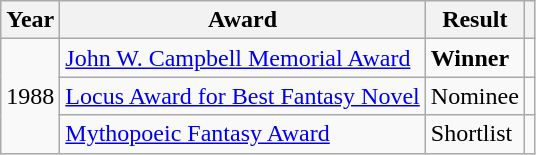<table class="wikitable">
<tr>
<th>Year</th>
<th>Award</th>
<th>Result</th>
<th></th>
</tr>
<tr>
<td rowspan="3">1988</td>
<td><a href='#'>John W. Campbell Memorial Award</a></td>
<td><strong>Winner</strong></td>
<td></td>
</tr>
<tr>
<td><a href='#'>Locus Award for Best Fantasy Novel</a></td>
<td>Nominee</td>
<td></td>
</tr>
<tr>
<td><a href='#'>Mythopoeic Fantasy Award</a></td>
<td>Shortlist</td>
<td></td>
</tr>
</table>
